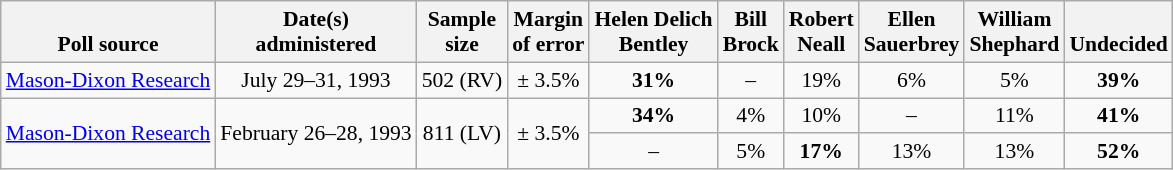<table class="wikitable" style="font-size:90%;text-align:center;">
<tr valign=bottom>
<th>Poll source</th>
<th>Date(s)<br>administered</th>
<th>Sample<br>size</th>
<th>Margin<br>of error</th>
<th>Helen Delich<br>Bentley</th>
<th>Bill<br>Brock</th>
<th>Robert<br>Neall</th>
<th>Ellen<br>Sauerbrey</th>
<th>William<br>Shephard</th>
<th>Undecided</th>
</tr>
<tr>
<td align=left><a href='#'>Mason-Dixon Research</a></td>
<td>July 29–31, 1993</td>
<td>502 (RV)</td>
<td>± 3.5%</td>
<td><strong>31%</strong></td>
<td>–</td>
<td>19%</td>
<td>6%</td>
<td>5%</td>
<td><strong>39%</strong></td>
</tr>
<tr>
<td align=left rowspan="2"><a href='#'>Mason-Dixon Research</a></td>
<td rowspan="2">February 26–28, 1993</td>
<td rowspan="2">811 (LV)</td>
<td rowspan="2">± 3.5%</td>
<td><strong>34%</strong></td>
<td>4%</td>
<td>10%</td>
<td>–</td>
<td>11%</td>
<td><strong>41%</strong></td>
</tr>
<tr>
<td>–</td>
<td>5%</td>
<td><strong>17%</strong></td>
<td>13%</td>
<td>13%</td>
<td><strong>52%</strong></td>
</tr>
</table>
